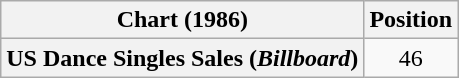<table class="wikitable plainrowheaders" style="text-align:center">
<tr>
<th>Chart (1986)</th>
<th>Position</th>
</tr>
<tr>
<th scope="row">US Dance Singles Sales (<em>Billboard</em>)</th>
<td>46</td>
</tr>
</table>
